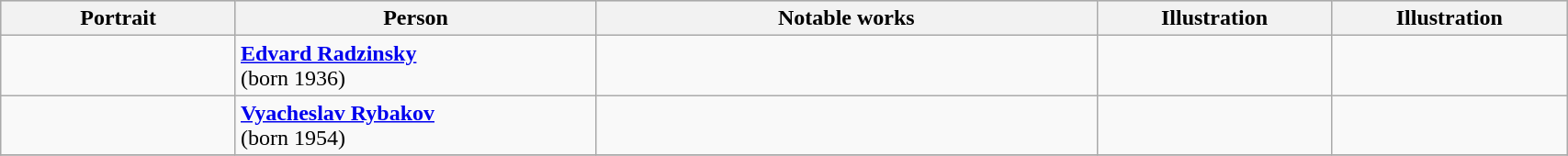<table class="wikitable" style="width:90%;">
<tr bgcolor="#cccccc">
<th width=15%>Portrait</th>
<th width=23%>Person</th>
<th width=32%>Notable works</th>
<th width=15%>Illustration</th>
<th width=15%>Illustration</th>
</tr>
<tr>
<td align=center></td>
<td><strong><a href='#'>Edvard Radzinsky</a></strong><br>(born 1936)</td>
<td></td>
<td align=center></td>
<td align=center></td>
</tr>
<tr>
<td align=center></td>
<td><strong><a href='#'>Vyacheslav Rybakov</a></strong><br>(born 1954)</td>
<td></td>
<td align=center></td>
<td align=center></td>
</tr>
<tr>
</tr>
</table>
